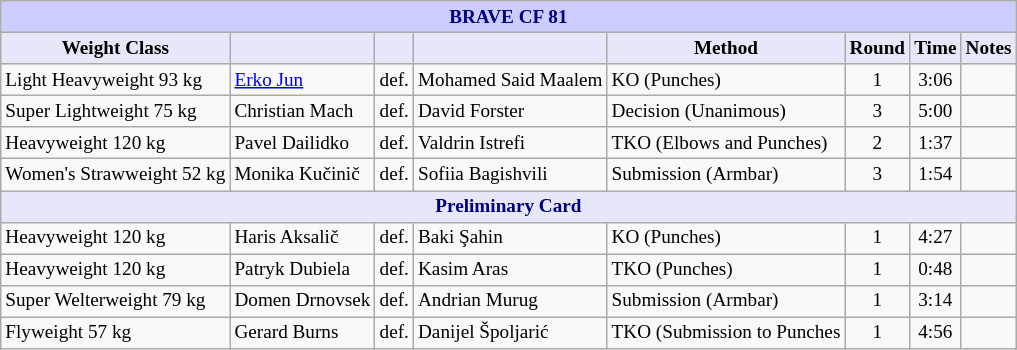<table class="wikitable" style="font-size: 80%;">
<tr>
<th colspan="8" style="background-color: #ccf; color: #000080; text-align: center;"><strong>BRAVE CF 81</strong></th>
</tr>
<tr>
<th colspan="1" style="background-color: #E6E8FA; color: #000000; text-align: center;">Weight Class</th>
<th colspan="1" style="background-color: #E6E8FA; color: #000000; text-align: center;"></th>
<th colspan="1" style="background-color: #E6E8FA; color: #000000; text-align: center;"></th>
<th colspan="1" style="background-color: #E6E8FA; color: #000000; text-align: center;"></th>
<th colspan="1" style="background-color: #E6E8FA; color: #000000; text-align: center;">Method</th>
<th colspan="1" style="background-color: #E6E8FA; color: #000000; text-align: center;">Round</th>
<th colspan="1" style="background-color: #E6E8FA; color: #000000; text-align: center;">Time</th>
<th colspan="1" style="background-color: #E6E8FA; color: #000000; text-align: center;">Notes</th>
</tr>
<tr>
<td>Light Heavyweight  93 kg</td>
<td> <a href='#'>Erko Jun</a></td>
<td align=center>def.</td>
<td> Mohamed Said Maalem</td>
<td>KO (Punches)</td>
<td align=center>1</td>
<td align=center>3:06</td>
<td></td>
</tr>
<tr>
<td>Super Lightweight 75 kg</td>
<td> Christian Mach</td>
<td align=center>def.</td>
<td> David Forster</td>
<td>Decision (Unanimous)</td>
<td align=center>3</td>
<td align=center>5:00</td>
<td></td>
</tr>
<tr>
<td>Heavyweight 120 kg</td>
<td> Pavel Dailidko</td>
<td align=center>def.</td>
<td> Valdrin Istrefi</td>
<td>TKO (Elbows and Punches)</td>
<td align=center>2</td>
<td align=center>1:37</td>
<td></td>
</tr>
<tr>
<td>Women's Strawweight 52 kg</td>
<td> Monika Kučinič</td>
<td align=center>def.</td>
<td> Sofiia Bagishvili</td>
<td>Submission (Armbar)</td>
<td align=center>3</td>
<td align=center>1:54</td>
<td></td>
</tr>
<tr>
<th colspan="8" style="background-color: #E6E8FA; color: #000080; text-align: center;"><strong>Preliminary Card</strong></th>
</tr>
<tr>
<td>Heavyweight 120 kg</td>
<td> Haris Aksalič</td>
<td align=center>def.</td>
<td> Baki Şahin</td>
<td>KO (Punches)</td>
<td align=center>1</td>
<td align=center>4:27</td>
<td></td>
</tr>
<tr>
<td>Heavyweight 120 kg</td>
<td> Patryk Dubiela</td>
<td align=center>def.</td>
<td> Kasim Aras</td>
<td>TKO (Punches)</td>
<td align=center>1</td>
<td align=center>0:48</td>
<td></td>
</tr>
<tr>
<td>Super Welterweight 79 kg</td>
<td> Domen Drnovsek</td>
<td align=center>def.</td>
<td> Andrian Murug</td>
<td>Submission (Armbar)</td>
<td align=center>1</td>
<td align=center>3:14</td>
<td></td>
</tr>
<tr>
<td>Flyweight 57 kg</td>
<td> Gerard Burns</td>
<td>def.</td>
<td> Danijel Špoljarić</td>
<td>TKO (Submission to Punches</td>
<td align=center>1</td>
<td align=center>4:56</td>
<td></td>
</tr>
</table>
